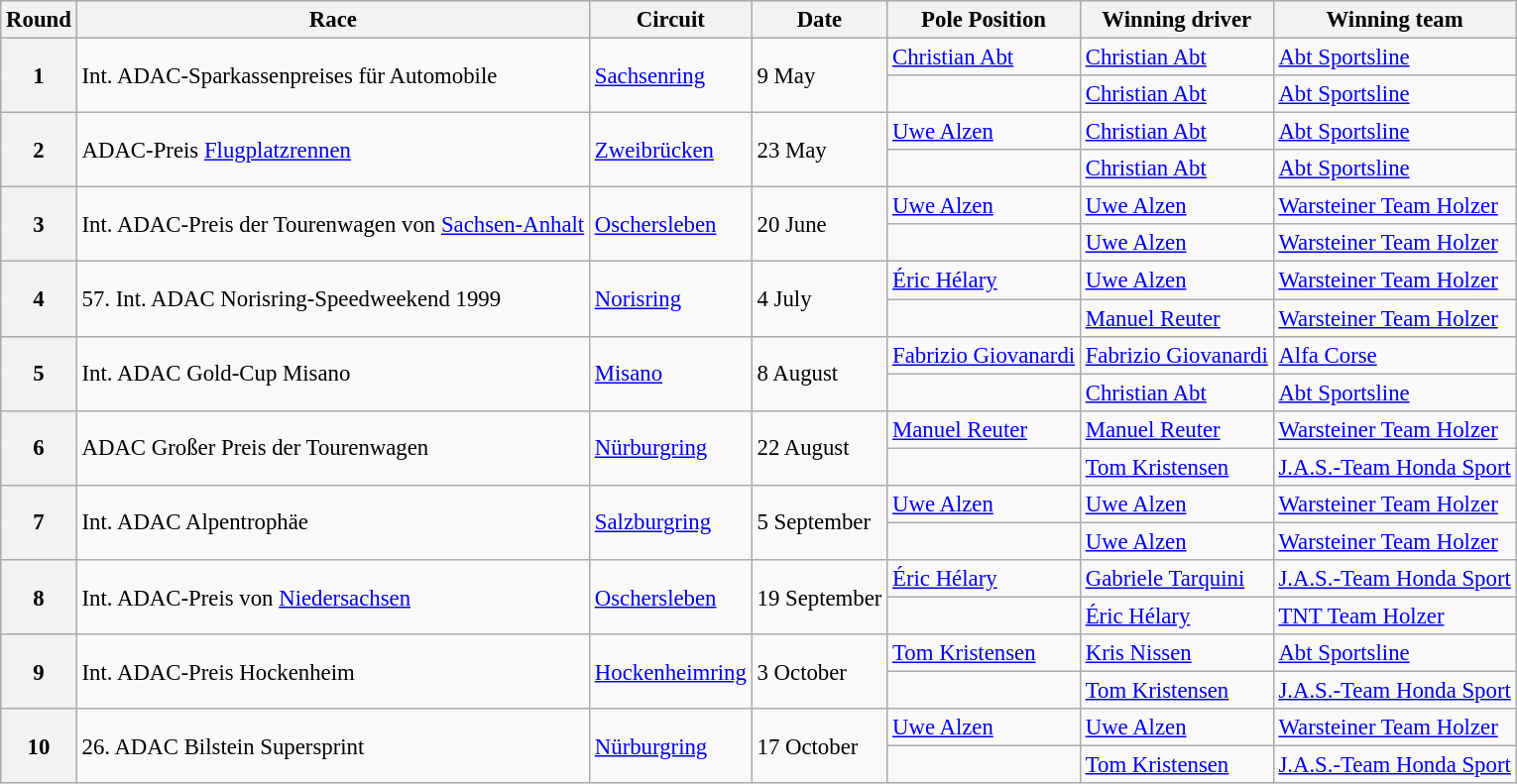<table class="wikitable" style="font-size: 95%">
<tr>
<th>Round</th>
<th>Race</th>
<th>Circuit</th>
<th>Date</th>
<th>Pole Position</th>
<th>Winning driver</th>
<th>Winning team</th>
</tr>
<tr>
<th rowspan="2">1</th>
<td rowspan="2"> Int. ADAC-Sparkassenpreises für Automobile</td>
<td rowspan="2"><a href='#'>Sachsenring</a></td>
<td rowspan="2">9 May</td>
<td> <a href='#'>Christian Abt</a></td>
<td> <a href='#'>Christian Abt</a></td>
<td> <a href='#'>Abt Sportsline</a></td>
</tr>
<tr>
<td></td>
<td> <a href='#'>Christian Abt</a></td>
<td> <a href='#'>Abt Sportsline</a></td>
</tr>
<tr>
<th rowspan="2">2</th>
<td rowspan="2"> ADAC-Preis <a href='#'>Flugplatzrennen</a></td>
<td rowspan="2"><a href='#'>Zweibrücken</a></td>
<td rowspan="2">23 May</td>
<td> <a href='#'>Uwe Alzen</a></td>
<td> <a href='#'>Christian Abt</a></td>
<td> <a href='#'>Abt Sportsline</a></td>
</tr>
<tr>
<td></td>
<td> <a href='#'>Christian Abt</a></td>
<td> <a href='#'>Abt Sportsline</a></td>
</tr>
<tr>
<th rowspan="2">3</th>
<td rowspan="2"> Int. ADAC-Preis der Tourenwagen von <a href='#'>Sachsen-Anhalt</a></td>
<td rowspan="2"><a href='#'>Oschersleben</a></td>
<td rowspan="2">20 June</td>
<td> <a href='#'>Uwe Alzen</a></td>
<td> <a href='#'>Uwe Alzen</a></td>
<td> <a href='#'>Warsteiner Team Holzer</a></td>
</tr>
<tr>
<td></td>
<td> <a href='#'>Uwe Alzen</a></td>
<td> <a href='#'>Warsteiner Team Holzer</a></td>
</tr>
<tr>
<th rowspan="2">4</th>
<td rowspan="2"> 57. Int. ADAC Norisring-Speedweekend 1999</td>
<td rowspan="2"><a href='#'>Norisring</a></td>
<td rowspan="2">4 July</td>
<td> <a href='#'>Éric Hélary</a></td>
<td> <a href='#'>Uwe Alzen</a></td>
<td> <a href='#'>Warsteiner Team Holzer</a></td>
</tr>
<tr>
<td></td>
<td> <a href='#'>Manuel Reuter</a></td>
<td> <a href='#'>Warsteiner Team Holzer</a></td>
</tr>
<tr>
<th rowspan="2">5</th>
<td rowspan="2"> Int. ADAC Gold-Cup Misano</td>
<td rowspan="2"><a href='#'>Misano</a></td>
<td rowspan="2">8 August</td>
<td> <a href='#'>Fabrizio Giovanardi</a></td>
<td> <a href='#'>Fabrizio Giovanardi</a></td>
<td> <a href='#'>Alfa Corse</a></td>
</tr>
<tr>
<td></td>
<td> <a href='#'>Christian Abt</a></td>
<td> <a href='#'>Abt Sportsline</a></td>
</tr>
<tr>
<th rowspan="2">6</th>
<td rowspan="2"> ADAC Großer Preis der Tourenwagen</td>
<td rowspan="2"><a href='#'>Nürburgring</a></td>
<td rowspan="2">22 August</td>
<td> <a href='#'>Manuel Reuter</a></td>
<td> <a href='#'>Manuel Reuter</a></td>
<td> <a href='#'>Warsteiner Team Holzer</a></td>
</tr>
<tr>
<td></td>
<td> <a href='#'>Tom Kristensen</a></td>
<td> <a href='#'>J.A.S.-Team Honda Sport</a></td>
</tr>
<tr>
<th rowspan="2">7</th>
<td rowspan="2"> Int. ADAC Alpentrophäe</td>
<td rowspan="2"><a href='#'>Salzburgring</a></td>
<td rowspan="2">5 September</td>
<td> <a href='#'>Uwe Alzen</a></td>
<td> <a href='#'>Uwe Alzen</a></td>
<td> <a href='#'>Warsteiner Team Holzer</a></td>
</tr>
<tr>
<td></td>
<td> <a href='#'>Uwe Alzen</a></td>
<td> <a href='#'>Warsteiner Team Holzer</a></td>
</tr>
<tr>
<th rowspan="2">8</th>
<td rowspan="2"> Int. ADAC-Preis von <a href='#'>Niedersachsen</a></td>
<td rowspan="2"><a href='#'>Oschersleben</a></td>
<td rowspan="2">19 September</td>
<td> <a href='#'>Éric Hélary</a></td>
<td> <a href='#'>Gabriele Tarquini</a></td>
<td> <a href='#'>J.A.S.-Team Honda Sport</a></td>
</tr>
<tr>
<td></td>
<td> <a href='#'>Éric Hélary</a></td>
<td> <a href='#'>TNT Team Holzer</a></td>
</tr>
<tr>
<th rowspan="2">9</th>
<td rowspan="2"> Int. ADAC-Preis Hockenheim</td>
<td rowspan="2"><a href='#'>Hockenheimring</a></td>
<td rowspan="2">3 October</td>
<td> <a href='#'>Tom Kristensen</a></td>
<td> <a href='#'>Kris Nissen</a></td>
<td> <a href='#'>Abt Sportsline</a></td>
</tr>
<tr>
<td></td>
<td> <a href='#'>Tom Kristensen</a></td>
<td> <a href='#'>J.A.S.-Team Honda Sport</a></td>
</tr>
<tr>
<th rowspan="2">10</th>
<td rowspan="2"> 26. ADAC Bilstein Supersprint</td>
<td rowspan="2"><a href='#'>Nürburgring</a></td>
<td rowspan="2">17 October</td>
<td> <a href='#'>Uwe Alzen</a></td>
<td> <a href='#'>Uwe Alzen</a></td>
<td> <a href='#'>Warsteiner Team Holzer</a></td>
</tr>
<tr>
<td></td>
<td> <a href='#'>Tom Kristensen</a></td>
<td> <a href='#'>J.A.S.-Team Honda Sport</a></td>
</tr>
</table>
